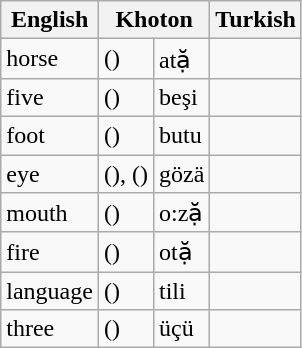<table class="wikitable">
<tr>
<th>English</th>
<th colspan="2">Khoton</th>
<th>Turkish</th>
</tr>
<tr>
<td>horse</td>
<td> ()</td>
<td>atặ</td>
<td></td>
</tr>
<tr>
<td>five</td>
<td> ()</td>
<td>beşi</td>
<td></td>
</tr>
<tr>
<td>foot</td>
<td> ()</td>
<td>butu</td>
<td></td>
</tr>
<tr>
<td>eye</td>
<td> (),  ()</td>
<td>gözä</td>
<td></td>
</tr>
<tr>
<td>mouth</td>
<td> ()</td>
<td>o:zặ</td>
<td></td>
</tr>
<tr>
<td>fire</td>
<td> ()</td>
<td>otặ</td>
<td><br></td>
</tr>
<tr>
<td>language</td>
<td> ()</td>
<td>tili</td>
<td></td>
</tr>
<tr>
<td>three</td>
<td> ()</td>
<td>üçü</td>
<td></td>
</tr>
</table>
